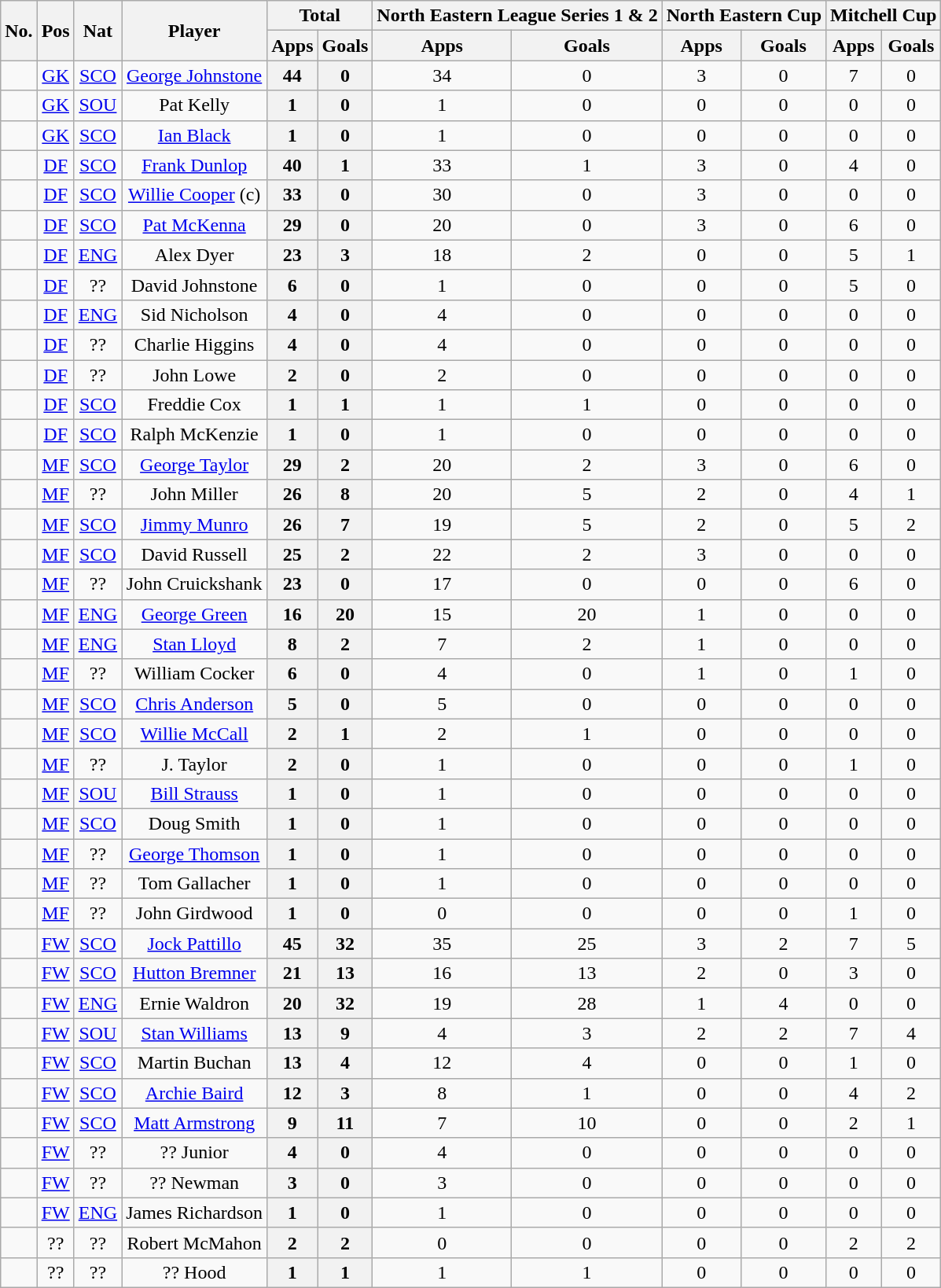<table class="wikitable sortable" style="text-align: center;">
<tr>
<th rowspan="2"><abbr>No.</abbr></th>
<th rowspan="2"><abbr>Pos</abbr></th>
<th rowspan="2"><abbr>Nat</abbr></th>
<th rowspan="2">Player</th>
<th colspan="2">Total</th>
<th colspan="2">North Eastern League Series 1 & 2</th>
<th colspan="2">North Eastern Cup</th>
<th colspan="2">Mitchell Cup</th>
</tr>
<tr>
<th>Apps</th>
<th>Goals</th>
<th>Apps</th>
<th>Goals</th>
<th>Apps</th>
<th>Goals</th>
<th>Apps</th>
<th>Goals</th>
</tr>
<tr>
<td></td>
<td><a href='#'>GK</a></td>
<td> <a href='#'>SCO</a></td>
<td><a href='#'>George Johnstone</a></td>
<th>44</th>
<th>0</th>
<td>34</td>
<td>0</td>
<td>3</td>
<td>0</td>
<td>7</td>
<td>0</td>
</tr>
<tr>
<td></td>
<td><a href='#'>GK</a></td>
<td> <a href='#'>SOU</a></td>
<td>Pat Kelly</td>
<th>1</th>
<th>0</th>
<td>1</td>
<td>0</td>
<td>0</td>
<td>0</td>
<td>0</td>
<td>0</td>
</tr>
<tr>
<td></td>
<td><a href='#'>GK</a></td>
<td> <a href='#'>SCO</a></td>
<td><a href='#'>Ian Black</a></td>
<th>1</th>
<th>0</th>
<td>1</td>
<td>0</td>
<td>0</td>
<td>0</td>
<td>0</td>
<td>0</td>
</tr>
<tr>
<td></td>
<td><a href='#'>DF</a></td>
<td> <a href='#'>SCO</a></td>
<td><a href='#'>Frank Dunlop</a></td>
<th>40</th>
<th>1</th>
<td>33</td>
<td>1</td>
<td>3</td>
<td>0</td>
<td>4</td>
<td>0</td>
</tr>
<tr>
<td></td>
<td><a href='#'>DF</a></td>
<td> <a href='#'>SCO</a></td>
<td><a href='#'>Willie Cooper</a> (c)</td>
<th>33</th>
<th>0</th>
<td>30</td>
<td>0</td>
<td>3</td>
<td>0</td>
<td>0</td>
<td>0</td>
</tr>
<tr>
<td></td>
<td><a href='#'>DF</a></td>
<td> <a href='#'>SCO</a></td>
<td><a href='#'>Pat McKenna</a></td>
<th>29</th>
<th>0</th>
<td>20</td>
<td>0</td>
<td>3</td>
<td>0</td>
<td>6</td>
<td>0</td>
</tr>
<tr>
<td></td>
<td><a href='#'>DF</a></td>
<td> <a href='#'>ENG</a></td>
<td>Alex Dyer</td>
<th>23</th>
<th>3</th>
<td>18</td>
<td>2</td>
<td>0</td>
<td>0</td>
<td>5</td>
<td>1</td>
</tr>
<tr>
<td></td>
<td><a href='#'>DF</a></td>
<td>??</td>
<td>David Johnstone</td>
<th>6</th>
<th>0</th>
<td>1</td>
<td>0</td>
<td>0</td>
<td>0</td>
<td>5</td>
<td>0</td>
</tr>
<tr>
<td></td>
<td><a href='#'>DF</a></td>
<td> <a href='#'>ENG</a></td>
<td>Sid Nicholson</td>
<th>4</th>
<th>0</th>
<td>4</td>
<td>0</td>
<td>0</td>
<td>0</td>
<td>0</td>
<td>0</td>
</tr>
<tr>
<td></td>
<td><a href='#'>DF</a></td>
<td>??</td>
<td>Charlie Higgins</td>
<th>4</th>
<th>0</th>
<td>4</td>
<td>0</td>
<td>0</td>
<td>0</td>
<td>0</td>
<td>0</td>
</tr>
<tr>
<td></td>
<td><a href='#'>DF</a></td>
<td>??</td>
<td>John Lowe</td>
<th>2</th>
<th>0</th>
<td>2</td>
<td>0</td>
<td>0</td>
<td>0</td>
<td>0</td>
<td>0</td>
</tr>
<tr>
<td></td>
<td><a href='#'>DF</a></td>
<td> <a href='#'>SCO</a></td>
<td>Freddie Cox</td>
<th>1</th>
<th>1</th>
<td>1</td>
<td>1</td>
<td>0</td>
<td>0</td>
<td>0</td>
<td>0</td>
</tr>
<tr>
<td></td>
<td><a href='#'>DF</a></td>
<td> <a href='#'>SCO</a></td>
<td>Ralph McKenzie</td>
<th>1</th>
<th>0</th>
<td>1</td>
<td>0</td>
<td>0</td>
<td>0</td>
<td>0</td>
<td>0</td>
</tr>
<tr>
<td></td>
<td><a href='#'>MF</a></td>
<td> <a href='#'>SCO</a></td>
<td><a href='#'>George Taylor</a></td>
<th>29</th>
<th>2</th>
<td>20</td>
<td>2</td>
<td>3</td>
<td>0</td>
<td>6</td>
<td>0</td>
</tr>
<tr>
<td></td>
<td><a href='#'>MF</a></td>
<td>??</td>
<td>John Miller</td>
<th>26</th>
<th>8</th>
<td>20</td>
<td>5</td>
<td>2</td>
<td>0</td>
<td>4</td>
<td>1</td>
</tr>
<tr>
<td></td>
<td><a href='#'>MF</a></td>
<td> <a href='#'>SCO</a></td>
<td><a href='#'>Jimmy Munro</a></td>
<th>26</th>
<th>7</th>
<td>19</td>
<td>5</td>
<td>2</td>
<td>0</td>
<td>5</td>
<td>2</td>
</tr>
<tr>
<td></td>
<td><a href='#'>MF</a></td>
<td> <a href='#'>SCO</a></td>
<td>David Russell</td>
<th>25</th>
<th>2</th>
<td>22</td>
<td>2</td>
<td>3</td>
<td>0</td>
<td>0</td>
<td>0</td>
</tr>
<tr>
<td></td>
<td><a href='#'>MF</a></td>
<td>??</td>
<td>John Cruickshank</td>
<th>23</th>
<th>0</th>
<td>17</td>
<td>0</td>
<td>0</td>
<td>0</td>
<td>6</td>
<td>0</td>
</tr>
<tr>
<td></td>
<td><a href='#'>MF</a></td>
<td> <a href='#'>ENG</a></td>
<td><a href='#'>George Green</a></td>
<th>16</th>
<th>20</th>
<td>15</td>
<td>20</td>
<td>1</td>
<td>0</td>
<td>0</td>
<td>0</td>
</tr>
<tr>
<td></td>
<td><a href='#'>MF</a></td>
<td> <a href='#'>ENG</a></td>
<td><a href='#'>Stan Lloyd</a></td>
<th>8</th>
<th>2</th>
<td>7</td>
<td>2</td>
<td>1</td>
<td>0</td>
<td>0</td>
<td>0</td>
</tr>
<tr>
<td></td>
<td><a href='#'>MF</a></td>
<td>??</td>
<td>William Cocker</td>
<th>6</th>
<th>0</th>
<td>4</td>
<td>0</td>
<td>1</td>
<td>0</td>
<td>1</td>
<td>0</td>
</tr>
<tr>
<td></td>
<td><a href='#'>MF</a></td>
<td> <a href='#'>SCO</a></td>
<td><a href='#'>Chris Anderson</a></td>
<th>5</th>
<th>0</th>
<td>5</td>
<td>0</td>
<td>0</td>
<td>0</td>
<td>0</td>
<td>0</td>
</tr>
<tr>
<td></td>
<td><a href='#'>MF</a></td>
<td> <a href='#'>SCO</a></td>
<td><a href='#'>Willie McCall</a></td>
<th>2</th>
<th>1</th>
<td>2</td>
<td>1</td>
<td>0</td>
<td>0</td>
<td>0</td>
<td>0</td>
</tr>
<tr>
<td></td>
<td><a href='#'>MF</a></td>
<td>??</td>
<td>J. Taylor</td>
<th>2</th>
<th>0</th>
<td>1</td>
<td>0</td>
<td>0</td>
<td>0</td>
<td>1</td>
<td>0</td>
</tr>
<tr>
<td></td>
<td><a href='#'>MF</a></td>
<td> <a href='#'>SOU</a></td>
<td><a href='#'>Bill Strauss</a></td>
<th>1</th>
<th>0</th>
<td>1</td>
<td>0</td>
<td>0</td>
<td>0</td>
<td>0</td>
<td>0</td>
</tr>
<tr>
<td></td>
<td><a href='#'>MF</a></td>
<td> <a href='#'>SCO</a></td>
<td>Doug Smith</td>
<th>1</th>
<th>0</th>
<td>1</td>
<td>0</td>
<td>0</td>
<td>0</td>
<td>0</td>
<td>0</td>
</tr>
<tr>
<td></td>
<td><a href='#'>MF</a></td>
<td>??</td>
<td><a href='#'>George Thomson</a></td>
<th>1</th>
<th>0</th>
<td>1</td>
<td>0</td>
<td>0</td>
<td>0</td>
<td>0</td>
<td>0</td>
</tr>
<tr>
<td></td>
<td><a href='#'>MF</a></td>
<td>??</td>
<td>Tom Gallacher</td>
<th>1</th>
<th>0</th>
<td>1</td>
<td>0</td>
<td>0</td>
<td>0</td>
<td>0</td>
<td>0</td>
</tr>
<tr>
<td></td>
<td><a href='#'>MF</a></td>
<td>??</td>
<td>John Girdwood</td>
<th>1</th>
<th>0</th>
<td>0</td>
<td>0</td>
<td>0</td>
<td>0</td>
<td>1</td>
<td>0</td>
</tr>
<tr>
<td></td>
<td><a href='#'>FW</a></td>
<td> <a href='#'>SCO</a></td>
<td><a href='#'>Jock Pattillo</a></td>
<th>45</th>
<th>32</th>
<td>35</td>
<td>25</td>
<td>3</td>
<td>2</td>
<td>7</td>
<td>5</td>
</tr>
<tr>
<td></td>
<td><a href='#'>FW</a></td>
<td> <a href='#'>SCO</a></td>
<td><a href='#'>Hutton Bremner</a></td>
<th>21</th>
<th>13</th>
<td>16</td>
<td>13</td>
<td>2</td>
<td>0</td>
<td>3</td>
<td>0</td>
</tr>
<tr>
<td></td>
<td><a href='#'>FW</a></td>
<td> <a href='#'>ENG</a></td>
<td>Ernie Waldron</td>
<th>20</th>
<th>32</th>
<td>19</td>
<td>28</td>
<td>1</td>
<td>4</td>
<td>0</td>
<td>0</td>
</tr>
<tr>
<td></td>
<td><a href='#'>FW</a></td>
<td> <a href='#'>SOU</a></td>
<td><a href='#'>Stan Williams</a></td>
<th>13</th>
<th>9</th>
<td>4</td>
<td>3</td>
<td>2</td>
<td>2</td>
<td>7</td>
<td>4</td>
</tr>
<tr>
<td></td>
<td><a href='#'>FW</a></td>
<td> <a href='#'>SCO</a></td>
<td>Martin Buchan</td>
<th>13</th>
<th>4</th>
<td>12</td>
<td>4</td>
<td>0</td>
<td>0</td>
<td>1</td>
<td>0</td>
</tr>
<tr>
<td></td>
<td><a href='#'>FW</a></td>
<td> <a href='#'>SCO</a></td>
<td><a href='#'>Archie Baird</a></td>
<th>12</th>
<th>3</th>
<td>8</td>
<td>1</td>
<td>0</td>
<td>0</td>
<td>4</td>
<td>2</td>
</tr>
<tr>
<td></td>
<td><a href='#'>FW</a></td>
<td> <a href='#'>SCO</a></td>
<td><a href='#'>Matt Armstrong</a></td>
<th>9</th>
<th>11</th>
<td>7</td>
<td>10</td>
<td>0</td>
<td>0</td>
<td>2</td>
<td>1</td>
</tr>
<tr>
<td></td>
<td><a href='#'>FW</a></td>
<td>??</td>
<td>?? Junior</td>
<th>4</th>
<th>0</th>
<td>4</td>
<td>0</td>
<td>0</td>
<td>0</td>
<td>0</td>
<td>0</td>
</tr>
<tr>
<td></td>
<td><a href='#'>FW</a></td>
<td>??</td>
<td>?? Newman</td>
<th>3</th>
<th>0</th>
<td>3</td>
<td>0</td>
<td>0</td>
<td>0</td>
<td>0</td>
<td>0</td>
</tr>
<tr>
<td></td>
<td><a href='#'>FW</a></td>
<td> <a href='#'>ENG</a></td>
<td>James Richardson</td>
<th>1</th>
<th>0</th>
<td>1</td>
<td>0</td>
<td>0</td>
<td>0</td>
<td>0</td>
<td>0</td>
</tr>
<tr>
<td></td>
<td>??</td>
<td>??</td>
<td>Robert McMahon</td>
<th>2</th>
<th>2</th>
<td>0</td>
<td>0</td>
<td>0</td>
<td>0</td>
<td>2</td>
<td>2</td>
</tr>
<tr>
<td></td>
<td>??</td>
<td>??</td>
<td>?? Hood</td>
<th>1</th>
<th>1</th>
<td>1</td>
<td>1</td>
<td>0</td>
<td>0</td>
<td>0</td>
<td>0</td>
</tr>
</table>
